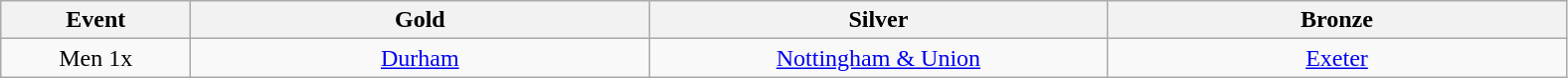<table class="wikitable" style="text-align:center">
<tr>
<th width=120>Event</th>
<th width=300>Gold</th>
<th width=300>Silver</th>
<th width=300>Bronze</th>
</tr>
<tr>
<td>Men 1x</td>
<td><a href='#'>Durham</a></td>
<td><a href='#'>Nottingham & Union</a></td>
<td><a href='#'>Exeter</a></td>
</tr>
</table>
